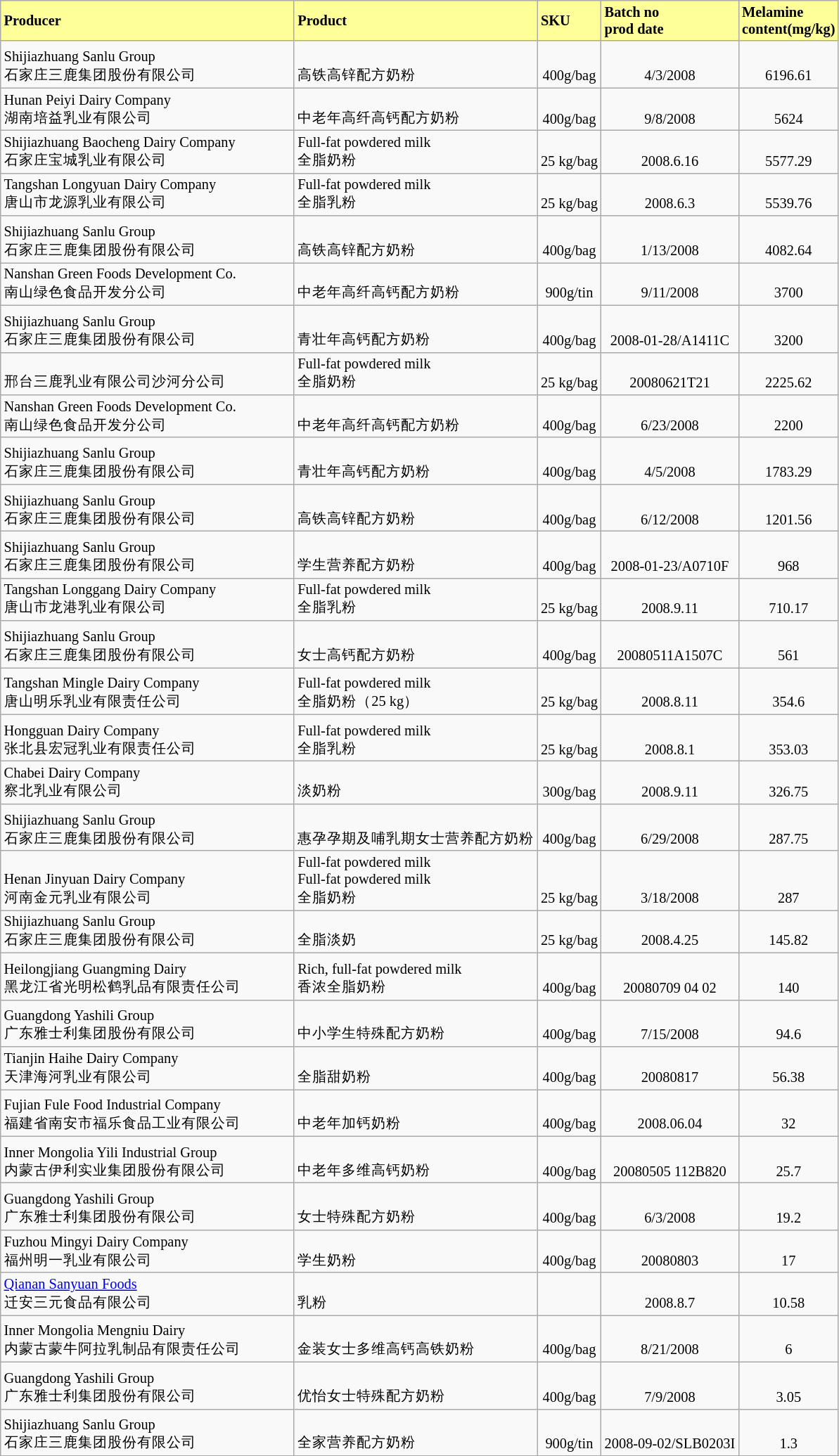<table class="wikitable sortable" style="font-size: 85%">
<tr style="background-color:#FFFF99;font-weight:bold">
<td style="width:20em">Producer</td>
<td>Product</td>
<td>SKU</td>
<td>Batch no<br> prod date</td>
<td>Melamine<br> content(mg/kg)</td>
</tr>
<tr>
<td height="38" valign="bottom">Shijiazhuang Sanlu Group<br>石家庄三鹿集团股份有限公司</td>
<td valign="bottom">高铁高锌配方奶粉</td>
<td align="center" valign="bottom">400g/bag</td>
<td align="center" valign="bottom">4/3/2008</td>
<td align="center" valign="bottom">6196.61</td>
</tr>
<tr>
<td height="26" valign="bottom">Hunan Peiyi Dairy Company<br>湖南培益乳业有限公司</td>
<td valign="bottom">中老年高纤高钙配方奶粉</td>
<td align="center" valign="bottom">400g/bag</td>
<td align="center" valign="bottom">9/8/2008</td>
<td align="center" valign="bottom">5624</td>
</tr>
<tr>
<td height="26" valign="bottom">Shijiazhuang Baocheng Dairy Company<br>石家庄宝城乳业有限公司</td>
<td valign="bottom">Full-fat powdered milk<br>全脂奶粉</td>
<td align="center" valign="bottom">25 kg/bag</td>
<td align="center" valign="bottom">2008.6.16</td>
<td align="center" valign="bottom">5577.29</td>
</tr>
<tr>
<td height="26" valign="bottom">Tangshan Longyuan Dairy Company<br>唐山市龙源乳业有限公司</td>
<td valign="bottom">Full-fat powdered milk<br>全脂乳粉</td>
<td align="center" valign="bottom">25 kg/bag</td>
<td align="center" valign="bottom">2008.6.3</td>
<td align="center" valign="bottom">5539.76</td>
</tr>
<tr>
<td height="38" valign="bottom">Shijiazhuang Sanlu Group<br>石家庄三鹿集团股份有限公司</td>
<td valign="bottom">高铁高锌配方奶粉</td>
<td align="center" valign="bottom">400g/bag</td>
<td align="center" valign="bottom">1/13/2008</td>
<td align="center" valign="bottom">4082.64</td>
</tr>
<tr>
<td height="26" valign="bottom">Nanshan Green Foods Development Co.<br>南山绿色食品开发分公司</td>
<td valign="bottom">中老年高纤高钙配方奶粉</td>
<td align="center" valign="bottom">900g/tin</td>
<td align="center" valign="bottom">9/11/2008</td>
<td align="center" valign="bottom">3700</td>
</tr>
<tr>
<td height="38" valign="bottom">Shijiazhuang Sanlu Group<br>石家庄三鹿集团股份有限公司</td>
<td valign="bottom">青壮年高钙配方奶粉</td>
<td align="center" valign="bottom">400g/bag</td>
<td align="center" valign="bottom">2008-01-28/A1411C</td>
<td align="center" valign="bottom">3200</td>
</tr>
<tr>
<td height="14" valign="bottom">邢台三鹿乳业有限公司沙河分公司</td>
<td valign="bottom">Full-fat powdered milk<br>全脂奶粉</td>
<td align="center" valign="bottom">25 kg/bag</td>
<td align="center" valign="bottom">20080621T21</td>
<td align="center" valign="bottom">2225.62</td>
</tr>
<tr>
<td height="26" valign="bottom">Nanshan Green Foods Development Co.<br>南山绿色食品开发分公司</td>
<td valign="bottom">中老年高纤高钙配方奶粉</td>
<td align="center" valign="bottom">400g/bag</td>
<td align="center" valign="bottom">6/23/2008</td>
<td align="center" valign="bottom">2200</td>
</tr>
<tr>
<td height="38" valign="bottom">Shijiazhuang Sanlu Group<br>石家庄三鹿集团股份有限公司</td>
<td valign="bottom">青壮年高钙配方奶粉</td>
<td align="center" valign="bottom">400g/bag</td>
<td align="center" valign="bottom">4/5/2008</td>
<td align="center" valign="bottom">1783.29</td>
</tr>
<tr>
<td height="38" valign="bottom">Shijiazhuang Sanlu Group<br>石家庄三鹿集团股份有限公司</td>
<td valign="bottom">高铁高锌配方奶粉</td>
<td align="center" valign="bottom">400g/bag</td>
<td align="center" valign="bottom">6/12/2008</td>
<td align="center" valign="bottom">1201.56</td>
</tr>
<tr>
<td height="38" valign="bottom">Shijiazhuang Sanlu Group<br>石家庄三鹿集团股份有限公司</td>
<td valign="bottom">学生营养配方奶粉</td>
<td align="center" valign="bottom">400g/bag</td>
<td align="center" valign="bottom">2008-01-23/A0710F</td>
<td align="center" valign="bottom">968</td>
</tr>
<tr>
<td height="26" valign="bottom">Tangshan Longgang Dairy Company<br>唐山市龙港乳业有限公司</td>
<td valign="bottom">Full-fat powdered milk<br>全脂乳粉</td>
<td align="center" valign="bottom">25 kg/bag</td>
<td align="center" valign="bottom">2008.9.11</td>
<td align="center" valign="bottom">710.17</td>
</tr>
<tr>
<td height="38" valign="bottom">Shijiazhuang Sanlu Group<br>石家庄三鹿集团股份有限公司</td>
<td valign="bottom">女士高钙配方奶粉</td>
<td align="center" valign="bottom">400g/bag</td>
<td align="center" valign="bottom">20080511A1507C</td>
<td align="center" valign="bottom">561</td>
</tr>
<tr>
<td height="38" valign="bottom">Tangshan Mingle Dairy Company<br>唐山明乐乳业有限责任公司</td>
<td valign="bottom">Full-fat powdered milk<br>全脂奶粉（25 kg）</td>
<td align="center" valign="bottom">25 kg/bag</td>
<td align="center" valign="bottom">2008.8.11</td>
<td align="center" valign="bottom">354.6</td>
</tr>
<tr>
<td height="38" valign="bottom">Hongguan Dairy Company<br>张北县宏冠乳业有限责任公司</td>
<td valign="bottom">Full-fat powdered milk<br>全脂乳粉</td>
<td align="center" valign="bottom">25 kg/bag</td>
<td align="center" valign="bottom">2008.8.1</td>
<td align="center" valign="bottom">353.03</td>
</tr>
<tr>
<td height="26" valign="bottom">Chabei Dairy Company<br>察北乳业有限公司</td>
<td valign="bottom">淡奶粉</td>
<td align="center" valign="bottom">300g/bag</td>
<td align="center" valign="bottom">2008.9.11</td>
<td align="center" valign="bottom">326.75</td>
</tr>
<tr>
<td height="38" valign="bottom">Shijiazhuang Sanlu Group<br>石家庄三鹿集团股份有限公司</td>
<td valign="bottom">惠孕孕期及哺乳期女士营养配方奶粉</td>
<td align="center" valign="bottom">400g/bag</td>
<td align="center" valign="bottom">6/29/2008</td>
<td align="center" valign="bottom">287.75</td>
</tr>
<tr>
<td height="26" valign="bottom">Henan Jinyuan Dairy Company<br>河南金元乳业有限公司</td>
<td valign="bottom">Full-fat powdered milk<br>Full-fat powdered milk<br>全脂奶粉</td>
<td align="center" valign="bottom">25 kg/bag</td>
<td align="center" valign="bottom">3/18/2008</td>
<td align="center" valign="bottom">287</td>
</tr>
<tr>
<td height="14" valign="bottom">Shijiazhuang Sanlu Group<br>石家庄三鹿集团股份有限公司</td>
<td valign="bottom">全脂淡奶</td>
<td align="center" valign="bottom">25 kg/bag</td>
<td align="center" valign="bottom">2008.4.25</td>
<td align="center" valign="bottom">145.82</td>
</tr>
<tr>
<td height="38" valign="bottom">Heilongjiang Guangming Dairy<br>黑龙江省光明松鹤乳品有限责任公司</td>
<td valign="bottom">Rich, full-fat powdered milk<br>香浓全脂奶粉</td>
<td align="center" valign="bottom">400g/bag</td>
<td align="center" valign="bottom">20080709 04 02</td>
<td align="center" valign="bottom">140</td>
</tr>
<tr>
<td height="38" valign="bottom">Guangdong Yashili Group<br>广东雅士利集团股份有限公司</td>
<td valign="bottom">中小学生特殊配方奶粉</td>
<td align="center" valign="bottom">400g/bag</td>
<td align="center" valign="bottom">7/15/2008</td>
<td align="center" valign="bottom">94.6</td>
</tr>
<tr>
<td height="26" valign="bottom">Tianjin Haihe Dairy Company<br>天津海河乳业有限公司</td>
<td valign="bottom">全脂甜奶粉</td>
<td align="center" valign="bottom">400g/bag</td>
<td align="center" valign="bottom">20080817</td>
<td align="center" valign="bottom">56.38</td>
</tr>
<tr>
<td height="38" valign="bottom">Fujian Fule Food Industrial Company<br>福建省南安市福乐食品工业有限公司</td>
<td valign="bottom">中老年加钙奶粉</td>
<td align="center" valign="bottom">400g/bag</td>
<td align="center" valign="bottom">2008.06.04</td>
<td align="center" valign="bottom">32</td>
</tr>
<tr>
<td height="38" valign="bottom">Inner Mongolia Yili Industrial Group<br>内蒙古伊利实业集团股份有限公司</td>
<td valign="bottom">中老年多维高钙奶粉</td>
<td align="center" valign="bottom">400g/bag</td>
<td align="center" valign="bottom">20080505 112B820</td>
<td align="center" valign="bottom">25.7</td>
</tr>
<tr>
<td height="38" valign="bottom">Guangdong Yashili Group<br>广东雅士利集团股份有限公司</td>
<td valign="bottom">女士特殊配方奶粉</td>
<td align="center" valign="bottom">400g/bag</td>
<td align="center" valign="bottom">6/3/2008</td>
<td align="center" valign="bottom">19.2</td>
</tr>
<tr>
<td height="26" valign="bottom">Fuzhou Mingyi Dairy Company<br>福州明一乳业有限公司</td>
<td valign="bottom">学生奶粉</td>
<td align="center" valign="bottom">400g/bag</td>
<td align="center" valign="bottom">20080803</td>
<td align="center" valign="bottom">17</td>
</tr>
<tr>
<td height="14" valign="bottom"><a href='#'>Qianan Sanyuan Foods</a><br>迁安三元食品有限公司</td>
<td valign="bottom">乳粉</td>
<td align="center" valign="bottom"> </td>
<td align="center" valign="bottom">2008.8.7</td>
<td align="center" valign="bottom">10.58</td>
</tr>
<tr>
<td height="38" valign="bottom">Inner Mongolia Mengniu Dairy<br>内蒙古蒙牛阿拉乳制品有限责任公司</td>
<td valign="bottom">金装女士多维高钙高铁奶粉</td>
<td align="center" valign="bottom">400g/bag</td>
<td align="center" valign="bottom">8/21/2008</td>
<td align="center" valign="bottom">6</td>
</tr>
<tr>
<td height="38" valign="bottom">Guangdong Yashili Group<br>广东雅士利集团股份有限公司</td>
<td valign="bottom">优怡女士特殊配方奶粉</td>
<td align="center" valign="bottom">400g/bag</td>
<td align="center" valign="bottom">7/9/2008</td>
<td align="center" valign="bottom">3.05</td>
</tr>
<tr>
<td height="38" valign="bottom">Shijiazhuang Sanlu Group<br>石家庄三鹿集团股份有限公司</td>
<td valign="bottom">全家营养配方奶粉</td>
<td align="center" valign="bottom">900g/tin</td>
<td align="center" valign="bottom">2008-09-02/SLB0203I</td>
<td align="center" valign="bottom">1.3</td>
</tr>
</table>
